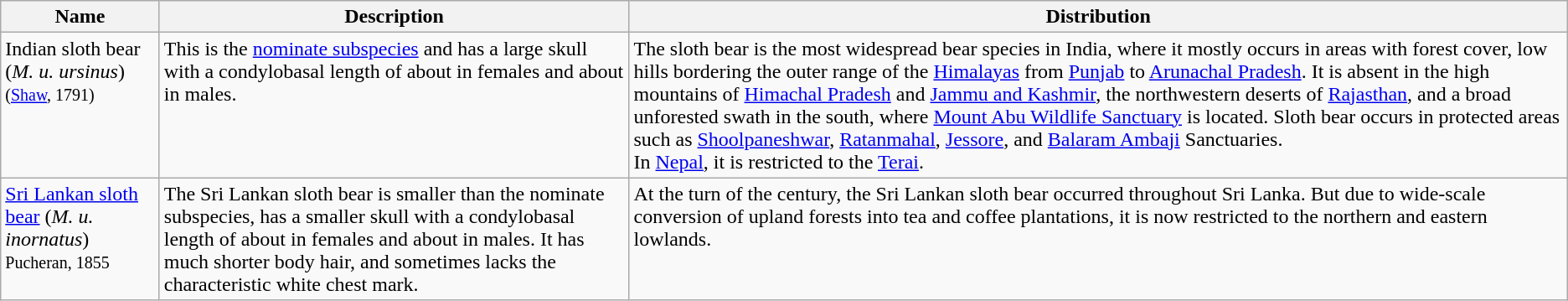<table class="wikitable">
<tr>
<th>Name</th>
<th>Description</th>
<th>Distribution</th>
</tr>
<tr>
<td valign="top">Indian sloth bear (<em>M. u. ursinus</em>) <small>(<a href='#'>Shaw</a>, 1791)</small><br><br></td>
<td valign="top">This is the <a href='#'>nominate subspecies</a> and has a large skull with a condylobasal length of about  in females and about  in males.</td>
<td valign="top">The sloth bear is the most widespread bear species in India, where it mostly occurs in areas with forest cover, low hills bordering the outer range of the <a href='#'>Himalayas</a> from <a href='#'>Punjab</a> to <a href='#'>Arunachal Pradesh</a>. It is absent in the high mountains of <a href='#'>Himachal Pradesh</a> and <a href='#'>Jammu and Kashmir</a>, the northwestern deserts of <a href='#'>Rajasthan</a>, and a broad unforested swath in the south, where <a href='#'>Mount Abu Wildlife Sanctuary</a> is located. Sloth bear occurs in protected areas such as <a href='#'>Shoolpaneshwar</a>, <a href='#'>Ratanmahal</a>, <a href='#'>Jessore</a>, and <a href='#'>Balaram Ambaji</a> Sanctuaries.<br>In <a href='#'>Nepal</a>, it is restricted to the <a href='#'>Terai</a>.</td>
</tr>
<tr>
<td valign="top"><a href='#'>Sri Lankan sloth bear</a> (<em>M. u. inornatus</em>) <small>Pucheran, 1855</small><br></td>
<td valign="top">The Sri Lankan sloth bear is smaller than the nominate subspecies, has a smaller skull with a condylobasal length of about  in females and about  in males. It has much shorter body hair, and sometimes lacks the characteristic white chest mark.</td>
<td valign="top">At the turn of the century, the Sri Lankan sloth bear occurred throughout Sri Lanka. But due to wide-scale conversion of upland forests into tea and coffee plantations, it is now restricted to the northern and eastern lowlands.</td>
</tr>
</table>
